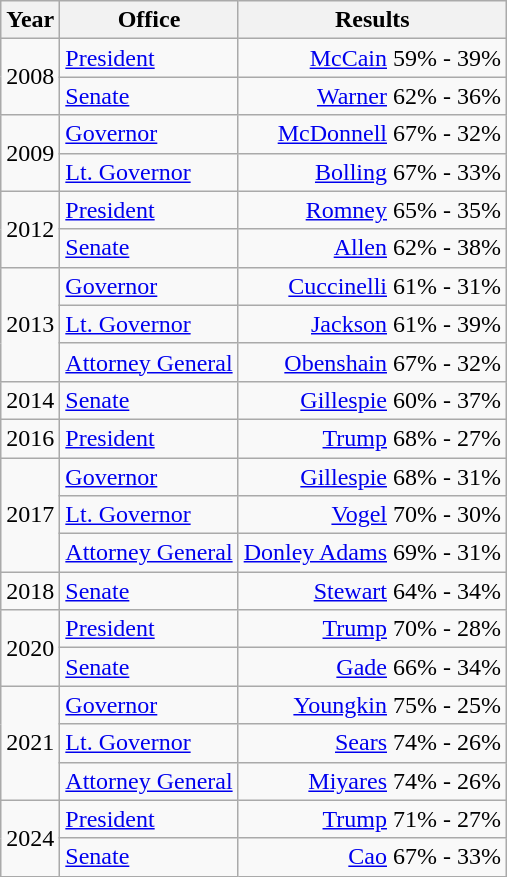<table class=wikitable>
<tr>
<th>Year</th>
<th>Office</th>
<th>Results</th>
</tr>
<tr>
<td rowspan=2>2008</td>
<td><a href='#'>President</a></td>
<td align="right" ><a href='#'>McCain</a> 59% - 39%</td>
</tr>
<tr>
<td><a href='#'>Senate</a></td>
<td align="right" ><a href='#'>Warner</a> 62% - 36%</td>
</tr>
<tr>
<td rowspan=2>2009</td>
<td><a href='#'>Governor</a></td>
<td align="right" ><a href='#'>McDonnell</a> 67% - 32%</td>
</tr>
<tr>
<td><a href='#'>Lt. Governor</a></td>
<td align="right" ><a href='#'>Bolling</a> 67% - 33%</td>
</tr>
<tr>
<td rowspan=2>2012</td>
<td><a href='#'>President</a></td>
<td align="right" ><a href='#'>Romney</a> 65% - 35%</td>
</tr>
<tr>
<td><a href='#'>Senate</a></td>
<td align="right" ><a href='#'>Allen</a> 62% - 38%</td>
</tr>
<tr>
<td rowspan=3>2013</td>
<td><a href='#'>Governor</a></td>
<td align="right" ><a href='#'>Cuccinelli</a> 61% - 31%</td>
</tr>
<tr>
<td><a href='#'>Lt. Governor</a></td>
<td align="right" ><a href='#'>Jackson</a> 61% - 39%</td>
</tr>
<tr>
<td><a href='#'>Attorney General</a></td>
<td align="right" ><a href='#'>Obenshain</a> 67% - 32%</td>
</tr>
<tr>
<td>2014</td>
<td><a href='#'>Senate</a></td>
<td align="right" ><a href='#'>Gillespie</a> 60% - 37%</td>
</tr>
<tr>
<td>2016</td>
<td><a href='#'>President</a></td>
<td align="right" ><a href='#'>Trump</a> 68% - 27%</td>
</tr>
<tr>
<td rowspan=3>2017</td>
<td><a href='#'>Governor</a></td>
<td align="right" ><a href='#'>Gillespie</a> 68% - 31%</td>
</tr>
<tr>
<td><a href='#'>Lt. Governor</a></td>
<td align="right" ><a href='#'>Vogel</a> 70% - 30%</td>
</tr>
<tr>
<td><a href='#'>Attorney General</a></td>
<td align="right" ><a href='#'>Donley Adams</a> 69% - 31%</td>
</tr>
<tr>
<td>2018</td>
<td><a href='#'>Senate</a></td>
<td align="right" ><a href='#'>Stewart</a> 64% - 34%</td>
</tr>
<tr>
<td rowspan=2>2020</td>
<td><a href='#'>President</a></td>
<td align="right" ><a href='#'>Trump</a> 70% - 28%</td>
</tr>
<tr>
<td><a href='#'>Senate</a></td>
<td align="right" ><a href='#'>Gade</a> 66% - 34%</td>
</tr>
<tr>
<td rowspan=3>2021</td>
<td><a href='#'>Governor</a></td>
<td align="right" ><a href='#'>Youngkin</a> 75% - 25%</td>
</tr>
<tr>
<td><a href='#'>Lt. Governor</a></td>
<td align="right" ><a href='#'>Sears</a> 74% - 26%</td>
</tr>
<tr>
<td><a href='#'>Attorney General</a></td>
<td align="right" ><a href='#'>Miyares</a> 74% - 26%</td>
</tr>
<tr>
<td rowspan=2>2024</td>
<td><a href='#'>President</a></td>
<td align="right" ><a href='#'>Trump</a> 71% - 27%</td>
</tr>
<tr>
<td><a href='#'>Senate</a></td>
<td align="right" ><a href='#'>Cao</a> 67% - 33%</td>
</tr>
</table>
